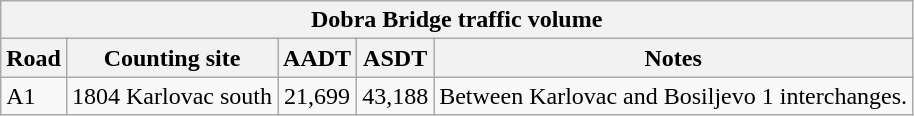<table class="wikitable">
<tr>
<td colspan=5 style="background:#f2f2f2;" align=center style=margin-top:15><strong>Dobra Bridge traffic volume</strong></td>
</tr>
<tr>
<td align=center style="background:#f2f2f2;"><strong>Road</strong></td>
<td align=center style="background:#f2f2f2;"><strong>Counting site</strong></td>
<td align=center style="background:#f2f2f2;"><strong>AADT</strong></td>
<td align=center style="background:#f2f2f2;"><strong>ASDT</strong></td>
<td align=center style="background:#f2f2f2;"><strong>Notes</strong></td>
</tr>
<tr>
<td> A1</td>
<td>1804 Karlovac south</td>
<td align=center>21,699</td>
<td align=center>43,188</td>
<td>Between Karlovac and Bosiljevo 1 interchanges.</td>
</tr>
</table>
